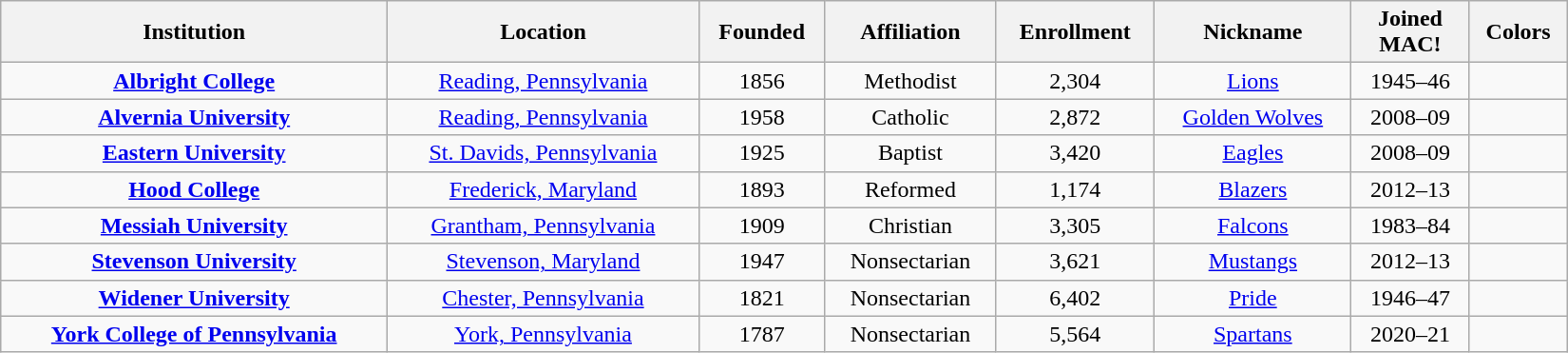<table class="wikitable sortable" style="text-align:center;" width=1100>
<tr>
<th>Institution</th>
<th>Location</th>
<th>Founded</th>
<th>Affiliation</th>
<th>Enrollment</th>
<th>Nickname</th>
<th>Joined<br>MAC!</th>
<th>Colors</th>
</tr>
<tr>
<td><strong><a href='#'>Albright College</a></strong></td>
<td><a href='#'>Reading, Pennsylvania</a></td>
<td>1856</td>
<td>Methodist</td>
<td>2,304</td>
<td><a href='#'>Lions</a></td>
<td>1945–46</td>
<td style="text-align:right;"></td>
</tr>
<tr>
<td><strong><a href='#'>Alvernia University</a></strong></td>
<td><a href='#'>Reading, Pennsylvania</a></td>
<td>1958</td>
<td>Catholic</td>
<td>2,872</td>
<td><a href='#'>Golden Wolves</a></td>
<td>2008–09</td>
<td style="text-align:right;"></td>
</tr>
<tr>
<td><strong><a href='#'>Eastern University</a></strong></td>
<td><a href='#'>St. Davids, Pennsylvania</a></td>
<td>1925</td>
<td>Baptist</td>
<td>3,420</td>
<td><a href='#'>Eagles</a></td>
<td>2008–09</td>
<td style="text-align:right;"></td>
</tr>
<tr>
<td><strong><a href='#'>Hood College</a></strong></td>
<td><a href='#'>Frederick, Maryland</a></td>
<td>1893</td>
<td>Reformed</td>
<td>1,174</td>
<td><a href='#'>Blazers</a></td>
<td>2012–13</td>
<td style="text-align:right;"></td>
</tr>
<tr>
<td><strong><a href='#'>Messiah University</a></strong></td>
<td><a href='#'>Grantham, Pennsylvania</a></td>
<td>1909</td>
<td>Christian</td>
<td>3,305</td>
<td><a href='#'>Falcons</a></td>
<td>1983–84</td>
<td style="text-align:right;"></td>
</tr>
<tr>
<td><strong><a href='#'>Stevenson University</a></strong></td>
<td><a href='#'>Stevenson, Maryland</a></td>
<td>1947</td>
<td>Nonsectarian</td>
<td>3,621</td>
<td><a href='#'>Mustangs</a></td>
<td>2012–13</td>
<td style="text-align:right;"></td>
</tr>
<tr>
<td><strong><a href='#'>Widener University</a></strong></td>
<td><a href='#'>Chester, Pennsylvania</a></td>
<td>1821</td>
<td>Nonsectarian</td>
<td>6,402</td>
<td><a href='#'>Pride</a></td>
<td>1946–47</td>
<td style="text-align:right;"></td>
</tr>
<tr>
<td><strong><a href='#'>York College of Pennsylvania</a></strong></td>
<td><a href='#'>York, Pennsylvania</a></td>
<td>1787</td>
<td>Nonsectarian</td>
<td>5,564</td>
<td><a href='#'>Spartans</a></td>
<td>2020–21</td>
<td style="text-align:right;"></td>
</tr>
</table>
